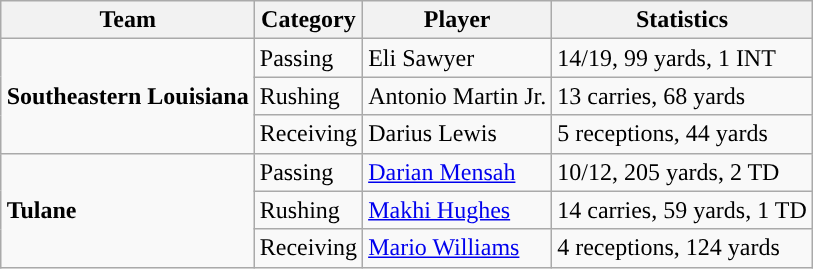<table class="wikitable" style="float: right;">
<tr>
<th>Team</th>
<th>Category</th>
<th>Player</th>
<th>Statistics</th>
</tr>
<tr>
<td rowspan=3><strong>Southeastern Louisiana</strong></td>
<td>Passing</td>
<td>Eli Sawyer</td>
<td>14/19, 99 yards, 1 INT</td>
</tr>
<tr>
<td>Rushing</td>
<td>Antonio Martin Jr.</td>
<td>13 carries, 68 yards</td>
</tr>
<tr>
<td>Receiving</td>
<td>Darius Lewis</td>
<td>5 receptions, 44 yards</td>
</tr>
<tr>
<td rowspan=3><strong>Tulane</strong></td>
<td>Passing</td>
<td><a href='#'>Darian Mensah</a></td>
<td>10/12, 205 yards, 2 TD</td>
</tr>
<tr>
<td>Rushing</td>
<td><a href='#'>Makhi Hughes</a></td>
<td>14 carries, 59 yards, 1 TD</td>
</tr>
<tr>
<td>Receiving</td>
<td><a href='#'>Mario Williams</a></td>
<td>4 receptions, 124 yards</td>
</tr>
</table>
